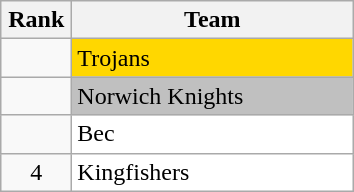<table class="wikitable" style="text-align: center;">
<tr>
<th width=40>Rank</th>
<th width=180>Team</th>
</tr>
<tr>
<td></td>
<td bgcolor=Gold align=left>Trojans</td>
</tr>
<tr>
<td></td>
<td bgcolor=silver align=left>Norwich Knights</td>
</tr>
<tr>
<td></td>
<td bgcolor=white align=left>Bec</td>
</tr>
<tr>
<td>4</td>
<td bgcolor=white align=left>Kingfishers</td>
</tr>
</table>
